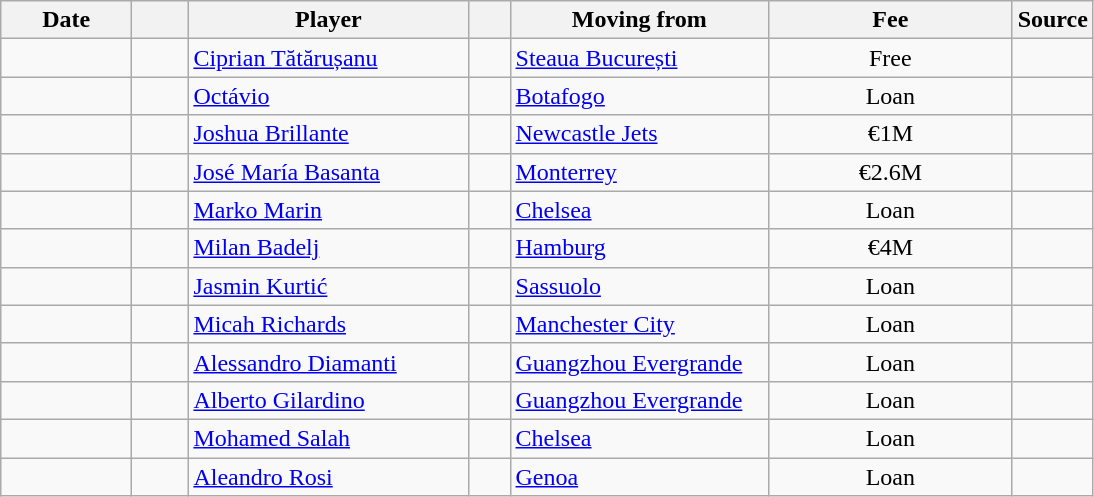<table class="wikitable sortable">
<tr>
<th style="width:80px;">Date</th>
<th style="width:30px;"></th>
<th style="width:180px;">Player</th>
<th style="width:20px;"></th>
<th style="width:165px;">Moving from</th>
<th style="width:155px;" class="unsortable">Fee</th>
<th style="width:20px;">Source</th>
</tr>
<tr>
<td></td>
<td align=center></td>
<td> <a href='#'>Ciprian Tătărușanu</a></td>
<td align=center></td>
<td> <a href='#'>Steaua București</a></td>
<td align=center>Free</td>
<td></td>
</tr>
<tr>
<td></td>
<td align=center></td>
<td> <a href='#'>Octávio</a></td>
<td align=center></td>
<td> <a href='#'>Botafogo</a></td>
<td align=center>Loan</td>
<td></td>
</tr>
<tr>
<td></td>
<td align=center></td>
<td> <a href='#'>Joshua Brillante</a></td>
<td align=center></td>
<td> <a href='#'>Newcastle Jets</a></td>
<td align=center>€1M</td>
<td></td>
</tr>
<tr>
<td></td>
<td align=center></td>
<td> <a href='#'>José María Basanta</a></td>
<td align=center></td>
<td> <a href='#'>Monterrey</a></td>
<td align=center>€2.6M</td>
<td></td>
</tr>
<tr>
<td></td>
<td align=center></td>
<td> <a href='#'>Marko Marin</a></td>
<td align=center></td>
<td> <a href='#'>Chelsea</a></td>
<td align=center>Loan</td>
<td></td>
</tr>
<tr>
<td></td>
<td align=center></td>
<td> <a href='#'>Milan Badelj</a></td>
<td align=center></td>
<td> <a href='#'>Hamburg</a></td>
<td align=center>€4M</td>
<td></td>
</tr>
<tr>
<td></td>
<td align=center></td>
<td> <a href='#'>Jasmin Kurtić</a></td>
<td align=center></td>
<td> <a href='#'>Sassuolo</a></td>
<td align=center>Loan</td>
<td></td>
</tr>
<tr>
<td></td>
<td align=center></td>
<td> <a href='#'>Micah Richards</a></td>
<td align=center></td>
<td> <a href='#'>Manchester City</a></td>
<td align=center>Loan</td>
<td></td>
</tr>
<tr>
<td></td>
<td align=center></td>
<td> <a href='#'>Alessandro Diamanti</a></td>
<td align=center></td>
<td> <a href='#'>Guangzhou Evergrande</a></td>
<td align=center>Loan</td>
<td></td>
</tr>
<tr>
<td></td>
<td align=center></td>
<td> <a href='#'>Alberto Gilardino</a></td>
<td align=center></td>
<td> <a href='#'>Guangzhou Evergrande</a></td>
<td align=center>Loan</td>
<td></td>
</tr>
<tr>
<td></td>
<td align=center></td>
<td> <a href='#'>Mohamed Salah</a></td>
<td align=center></td>
<td> <a href='#'>Chelsea</a></td>
<td align=center>Loan</td>
<td></td>
</tr>
<tr>
<td></td>
<td align=center></td>
<td> <a href='#'>Aleandro Rosi</a></td>
<td align=center></td>
<td> <a href='#'>Genoa</a></td>
<td align=center>Loan</td>
<td></td>
</tr>
</table>
